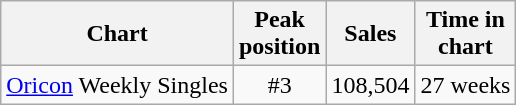<table class="wikitable">
<tr>
<th align="left">Chart</th>
<th style="text-align:center;">Peak<br>position</th>
<th style="text-align:center;">Sales</th>
<th style="text-align:center;">Time in<br>chart</th>
</tr>
<tr>
<td align="left"><a href='#'>Oricon</a> Weekly Singles</td>
<td style="text-align:center;">#3</td>
<td align="">108,504</td>
<td align="">27 weeks</td>
</tr>
</table>
